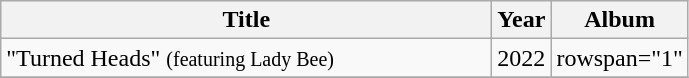<table class="wikitable plainrowheaders" style="text-align:left;">
<tr>
<th style="width:20em;">Title</th>
<th>Year</th>
<th>Album</th>
</tr>
<tr>
<td>"Turned Heads" <small>(featuring Lady Bee)</small></td>
<td rowspan="1">2022</td>
<td>rowspan="1" </td>
</tr>
<tr>
</tr>
</table>
